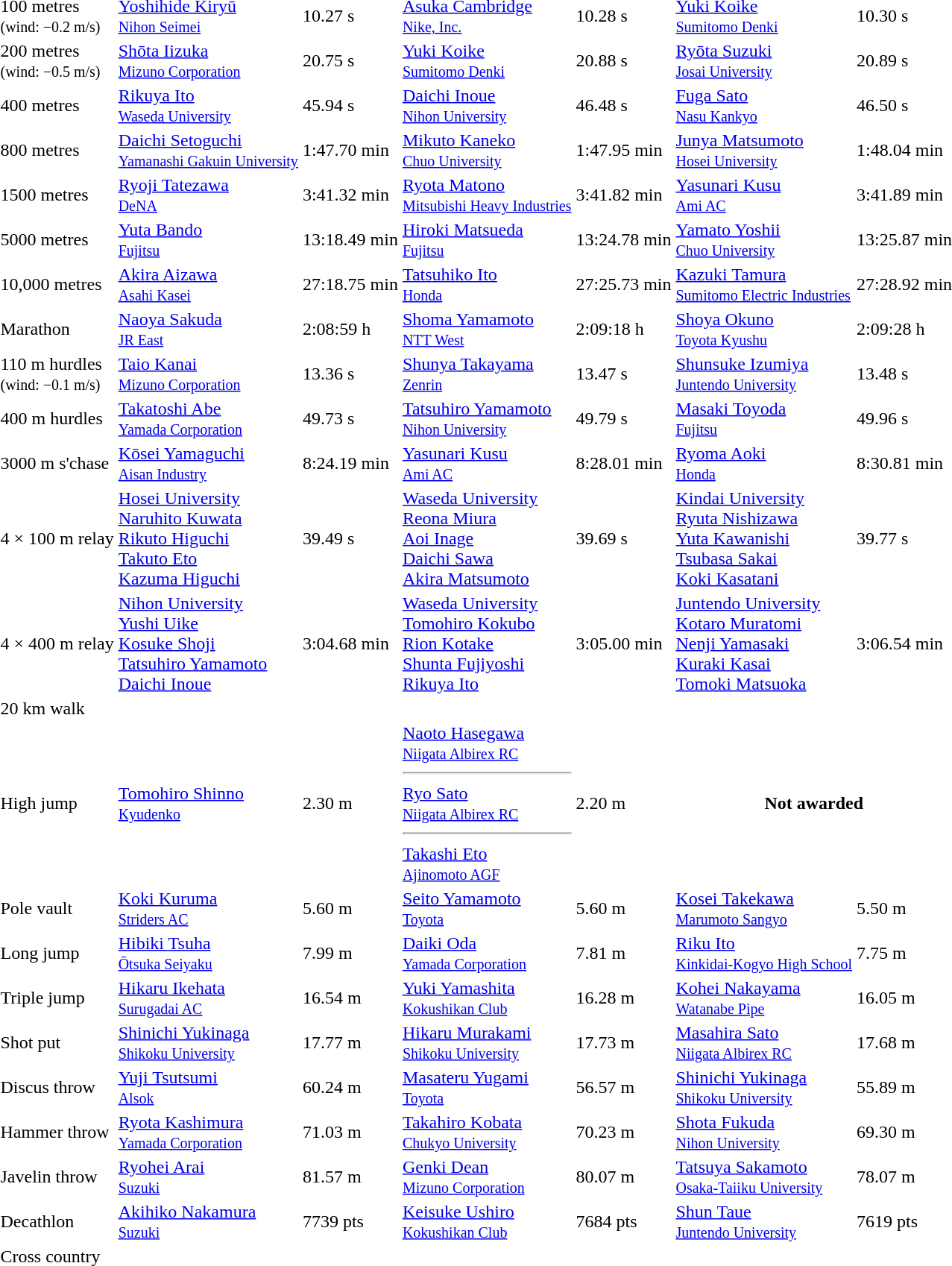<table>
<tr>
<td>100 metres<br><small>(wind: −0.2 m/s)</small></td>
<td><a href='#'>Yoshihide Kiryū</a><br><small><a href='#'>Nihon Seimei</a></small></td>
<td>10.27 s</td>
<td><a href='#'>Asuka Cambridge</a><br><small><a href='#'>Nike, Inc.</a></small></td>
<td>10.28 s</td>
<td><a href='#'>Yuki Koike</a><br><small><a href='#'>Sumitomo Denki</a></small></td>
<td>10.30 s</td>
</tr>
<tr>
<td>200 metres<br><small>(wind: −0.5 m/s)</small></td>
<td><a href='#'>Shōta Iizuka</a><br><small><a href='#'>Mizuno Corporation</a></small></td>
<td>20.75 s</td>
<td><a href='#'>Yuki Koike</a><br><small><a href='#'>Sumitomo Denki</a></small></td>
<td>20.88 s</td>
<td><a href='#'>Ryōta Suzuki</a><br><small><a href='#'>Josai University</a></small></td>
<td>20.89 s</td>
</tr>
<tr>
<td>400 metres</td>
<td><a href='#'>Rikuya Ito</a><br><small><a href='#'>Waseda University</a></small></td>
<td>45.94 s</td>
<td><a href='#'>Daichi Inoue</a><br><small><a href='#'>Nihon University</a></small></td>
<td>46.48 s</td>
<td><a href='#'>Fuga Sato</a><br><small><a href='#'>Nasu Kankyo</a></small></td>
<td>46.50 s</td>
</tr>
<tr>
<td>800 metres</td>
<td><a href='#'>Daichi Setoguchi</a><br><small><a href='#'>Yamanashi Gakuin University</a></small></td>
<td>1:47.70 min</td>
<td><a href='#'>Mikuto Kaneko</a><br><small><a href='#'>Chuo University</a></small></td>
<td>1:47.95 min</td>
<td><a href='#'>Junya Matsumoto</a><br><small><a href='#'>Hosei University</a></small></td>
<td>1:48.04 min</td>
</tr>
<tr>
<td>1500 metres</td>
<td><a href='#'>Ryoji Tatezawa</a><br><small><a href='#'>DeNA</a></small></td>
<td>3:41.32 min</td>
<td><a href='#'>Ryota Matono</a><br><small><a href='#'>Mitsubishi Heavy Industries</a></small></td>
<td>3:41.82 min</td>
<td><a href='#'>Yasunari Kusu</a><br><small><a href='#'>Ami AC</a></small></td>
<td>3:41.89 min</td>
</tr>
<tr>
<td>5000 metres</td>
<td><a href='#'>Yuta Bando</a><br><small><a href='#'>Fujitsu</a></small></td>
<td>13:18.49 min</td>
<td><a href='#'>Hiroki Matsueda</a><br><small><a href='#'>Fujitsu</a></small></td>
<td>13:24.78 min</td>
<td><a href='#'>Yamato Yoshii</a><br><small><a href='#'>Chuo University</a></small></td>
<td>13:25.87 min </td>
</tr>
<tr>
<td>10,000 metres</td>
<td><a href='#'>Akira Aizawa</a><br><small><a href='#'>Asahi Kasei</a></small></td>
<td>27:18.75 min </td>
<td><a href='#'>Tatsuhiko Ito</a><br><small><a href='#'>Honda</a></small></td>
<td>27:25.73 min</td>
<td><a href='#'>Kazuki Tamura</a><br><small><a href='#'>Sumitomo Electric Industries</a></small></td>
<td>27:28.92 min</td>
</tr>
<tr>
<td>Marathon</td>
<td><a href='#'>Naoya Sakuda</a><br><small><a href='#'>JR East</a></small></td>
<td>2:08:59 h</td>
<td><a href='#'>Shoma Yamamoto</a><br><small><a href='#'>NTT West</a></small></td>
<td>2:09:18 h</td>
<td><a href='#'>Shoya Okuno</a><br><small><a href='#'>Toyota Kyushu</a></small></td>
<td>2:09:28 h</td>
</tr>
<tr>
<td>110 m hurdles<br><small>(wind: −0.1 m/s)</small></td>
<td><a href='#'>Taio Kanai</a><br><small><a href='#'>Mizuno Corporation</a></small></td>
<td>13.36 s</td>
<td><a href='#'>Shunya Takayama</a><br><small><a href='#'>Zenrin</a></small></td>
<td>13.47 s</td>
<td><a href='#'>Shunsuke Izumiya</a><br><small><a href='#'>Juntendo University</a></small></td>
<td>13.48 s</td>
</tr>
<tr>
<td>400 m hurdles</td>
<td><a href='#'>Takatoshi Abe</a><br><small><a href='#'>Yamada Corporation</a></small></td>
<td>49.73 s</td>
<td><a href='#'>Tatsuhiro Yamamoto</a><br><small><a href='#'>Nihon University</a></small></td>
<td>49.79 s</td>
<td><a href='#'>Masaki Toyoda</a><br><small><a href='#'>Fujitsu</a></small></td>
<td>49.96 s</td>
</tr>
<tr>
<td>3000 m s'chase</td>
<td><a href='#'>Kōsei Yamaguchi</a><br><small><a href='#'>Aisan Industry</a></small></td>
<td>8:24.19 min</td>
<td><a href='#'>Yasunari Kusu</a><br><small><a href='#'>Ami AC</a></small></td>
<td>8:28.01 min</td>
<td><a href='#'>Ryoma Aoki</a><br><small><a href='#'>Honda</a></small></td>
<td>8:30.81 min</td>
</tr>
<tr>
<td>4 × 100 m relay</td>
<td><a href='#'>Hosei University</a><br><a href='#'>Naruhito Kuwata</a><br><a href='#'>Rikuto Higuchi</a><br><a href='#'>Takuto Eto</a><br><a href='#'>Kazuma Higuchi</a></td>
<td>39.49 s</td>
<td><a href='#'>Waseda University</a><br><a href='#'>Reona Miura</a><br><a href='#'>Aoi Inage</a><br><a href='#'>Daichi Sawa</a><br><a href='#'>Akira Matsumoto</a></td>
<td>39.69 s</td>
<td><a href='#'>Kindai University</a><br><a href='#'>Ryuta Nishizawa</a><br><a href='#'>Yuta Kawanishi</a><br><a href='#'>Tsubasa Sakai</a><br><a href='#'>Koki Kasatani</a></td>
<td>39.77 s</td>
</tr>
<tr>
<td>4 × 400 m relay</td>
<td><a href='#'>Nihon University</a><br><a href='#'>Yushi Uike</a><br><a href='#'>Kosuke Shoji</a><br><a href='#'>Tatsuhiro Yamamoto</a><br><a href='#'>Daichi Inoue</a></td>
<td>3:04.68 min</td>
<td><a href='#'>Waseda University</a><br><a href='#'>Tomohiro Kokubo</a><br><a href='#'>Rion Kotake</a><br><a href='#'>Shunta Fujiyoshi</a><br><a href='#'>Rikuya Ito</a></td>
<td>3:05.00 min</td>
<td><a href='#'>Juntendo University</a><br><a href='#'>Kotaro Muratomi</a><br><a href='#'>Nenji Yamasaki</a><br><a href='#'>Kuraki Kasai</a><br><a href='#'>Tomoki Matsuoka</a></td>
<td>3:06.54 min</td>
</tr>
<tr>
<td>20 km walk</td>
<td></td>
<td></td>
<td></td>
<td></td>
<td></td>
<td></td>
</tr>
<tr>
<td>High jump</td>
<td><a href='#'>Tomohiro Shinno</a><br><small><a href='#'>Kyudenko</a></small></td>
<td>2.30 m</td>
<td><a href='#'>Naoto Hasegawa</a><br><small><a href='#'>Niigata Albirex RC</a></small><hr><a href='#'>Ryo Sato</a><br><small><a href='#'>Niigata Albirex RC</a></small><hr><a href='#'>Takashi Eto</a><br><small><a href='#'>Ajinomoto AGF</a></small></td>
<td>2.20 m</td>
<th colspan=2>Not awarded</th>
</tr>
<tr>
<td>Pole vault</td>
<td><a href='#'>Koki Kuruma</a><br><small><a href='#'>Striders AC</a></small></td>
<td>5.60 m</td>
<td><a href='#'>Seito Yamamoto</a><br><small><a href='#'>Toyota</a></small></td>
<td>5.60 m</td>
<td><a href='#'>Kosei Takekawa</a><br><small><a href='#'>Marumoto Sangyo</a></small></td>
<td>5.50 m</td>
</tr>
<tr>
<td>Long jump</td>
<td><a href='#'>Hibiki Tsuha</a><br><small><a href='#'>Ōtsuka Seiyaku</a></small></td>
<td>7.99 m</td>
<td><a href='#'>Daiki Oda</a><br><small><a href='#'>Yamada Corporation</a></small></td>
<td>7.81 m</td>
<td><a href='#'>Riku Ito</a><br><small><a href='#'>Kinkidai-Kogyo High School</a></small></td>
<td>7.75 m</td>
</tr>
<tr>
<td>Triple jump</td>
<td><a href='#'>Hikaru Ikehata</a><br><small><a href='#'>Surugadai AC</a></small></td>
<td>16.54 m</td>
<td><a href='#'>Yuki Yamashita</a><br><small><a href='#'>Kokushikan Club</a></small></td>
<td>16.28 m</td>
<td><a href='#'>Kohei Nakayama</a><br><small><a href='#'>Watanabe Pipe</a></small></td>
<td>16.05 m</td>
</tr>
<tr>
<td>Shot put</td>
<td><a href='#'>Shinichi Yukinaga</a><br><small><a href='#'>Shikoku University</a></small></td>
<td>17.77 m</td>
<td><a href='#'>Hikaru Murakami</a><br><small><a href='#'>Shikoku University</a></small></td>
<td>17.73 m</td>
<td><a href='#'>Masahira Sato</a><br><small><a href='#'>Niigata Albirex RC</a></small></td>
<td>17.68 m</td>
</tr>
<tr>
<td>Discus throw</td>
<td><a href='#'>Yuji Tsutsumi</a><br><small><a href='#'>Alsok</a></small></td>
<td>60.24 m</td>
<td><a href='#'>Masateru Yugami</a><br><small><a href='#'>Toyota</a></small></td>
<td>56.57 m</td>
<td><a href='#'>Shinichi Yukinaga</a><br><small><a href='#'>Shikoku University</a></small></td>
<td>55.89 m</td>
</tr>
<tr>
<td>Hammer throw</td>
<td><a href='#'>Ryota Kashimura</a><br><small><a href='#'>Yamada Corporation</a></small></td>
<td>71.03 m</td>
<td><a href='#'>Takahiro Kobata</a><br><small><a href='#'>Chukyo University</a></small></td>
<td>70.23 m</td>
<td><a href='#'>Shota Fukuda</a><br><small><a href='#'>Nihon University</a></small></td>
<td>69.30 m</td>
</tr>
<tr>
<td>Javelin throw</td>
<td><a href='#'>Ryohei Arai</a><br><small><a href='#'>Suzuki</a></small></td>
<td>81.57 m</td>
<td><a href='#'>Genki Dean</a><br><small><a href='#'>Mizuno Corporation</a></small></td>
<td>80.07 m</td>
<td><a href='#'>Tatsuya Sakamoto</a><br><small><a href='#'>Osaka-Taiiku University</a></small></td>
<td>78.07 m</td>
</tr>
<tr>
<td>Decathlon</td>
<td><a href='#'>Akihiko Nakamura</a><br><small><a href='#'>Suzuki</a></small></td>
<td>7739 pts</td>
<td><a href='#'>Keisuke Ushiro</a><br><small><a href='#'>Kokushikan Club</a></small></td>
<td>7684 pts</td>
<td><a href='#'>Shun Taue</a><br><small><a href='#'>Juntendo University</a></small></td>
<td>7619 pts</td>
</tr>
<tr>
<td>Cross country</td>
<td></td>
<td></td>
<td></td>
<td></td>
<td></td>
<td></td>
</tr>
</table>
